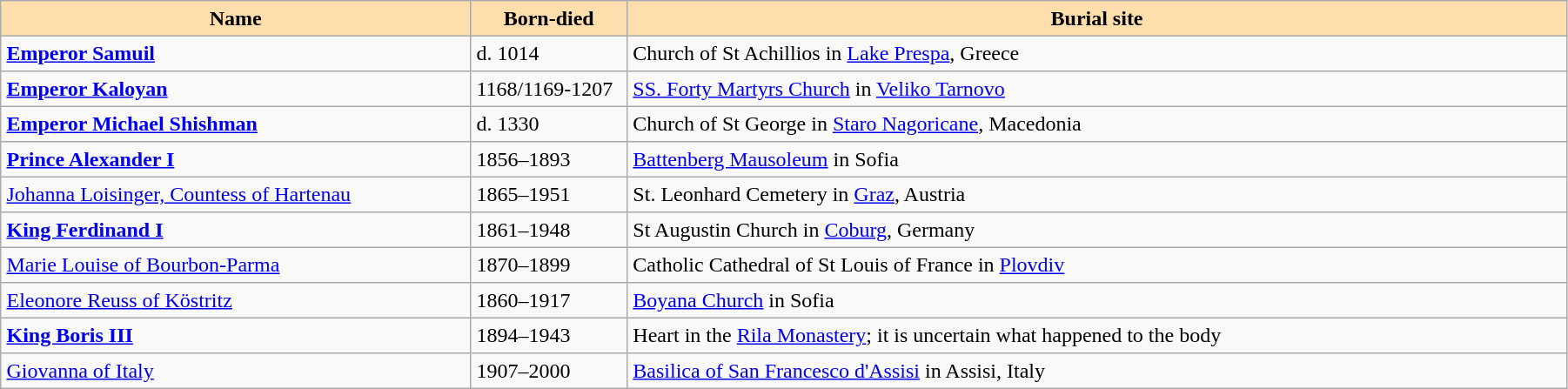<table width = "95%" border = 1 border="1" cellpadding="4" cellspacing="0" style="margin: 0.5em 1em 0.5em 0; background: #f9f9f9; border: 1px #aaa solid; border-collapse: collapse;">
<tr>
<th width="30%" bgcolor="#ffdead">Name</th>
<th width="10%" bgcolor="#ffdead">Born-died</th>
<th width="90%" bgcolor="#ffdead">Burial site</th>
</tr>
<tr>
<td><strong><a href='#'>Emperor Samuil</a></strong></td>
<td>d. 1014</td>
<td>Church of St Achillios in <a href='#'>Lake Prespa</a>, Greece</td>
</tr>
<tr>
<td><strong><a href='#'>Emperor Kaloyan</a></strong></td>
<td>1168/1169-1207</td>
<td><a href='#'>SS. Forty Martyrs Church</a> in <a href='#'>Veliko Tarnovo</a></td>
</tr>
<tr>
<td><strong><a href='#'>Emperor Michael Shishman</a></strong></td>
<td>d. 1330</td>
<td>Church of St George in <a href='#'>Staro Nagoricane</a>, Macedonia</td>
</tr>
<tr>
<td><strong><a href='#'>Prince Alexander I</a></strong></td>
<td>1856–1893</td>
<td><a href='#'>Battenberg Mausoleum</a> in Sofia</td>
</tr>
<tr>
<td><a href='#'>Johanna Loisinger, Countess of Hartenau</a></td>
<td>1865–1951</td>
<td>St. Leonhard Cemetery in <a href='#'>Graz</a>, Austria</td>
</tr>
<tr>
<td><strong><a href='#'>King Ferdinand I</a></strong></td>
<td>1861–1948</td>
<td>St Augustin Church in <a href='#'>Coburg</a>, Germany</td>
</tr>
<tr>
<td><a href='#'>Marie Louise of Bourbon-Parma</a></td>
<td>1870–1899</td>
<td>Catholic Cathedral of St Louis of France in <a href='#'>Plovdiv</a></td>
</tr>
<tr>
<td><a href='#'>Eleonore Reuss of Köstritz</a></td>
<td>1860–1917</td>
<td><a href='#'>Boyana Church</a> in Sofia</td>
</tr>
<tr>
<td><strong><a href='#'>King Boris III</a></strong></td>
<td>1894–1943</td>
<td>Heart in the <a href='#'>Rila Monastery</a>; it is uncertain what happened to the body</td>
</tr>
<tr>
<td><a href='#'>Giovanna of Italy</a></td>
<td>1907–2000</td>
<td><a href='#'>Basilica of San Francesco d'Assisi</a> in Assisi, Italy</td>
</tr>
</table>
